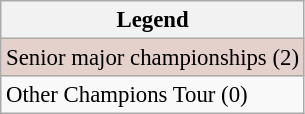<table class="wikitable" style="font-size:95%;">
<tr>
<th>Legend</th>
</tr>
<tr style="background:#e5d1cb;">
<td>Senior major championships (2)</td>
</tr>
<tr>
<td>Other Champions Tour (0)</td>
</tr>
</table>
